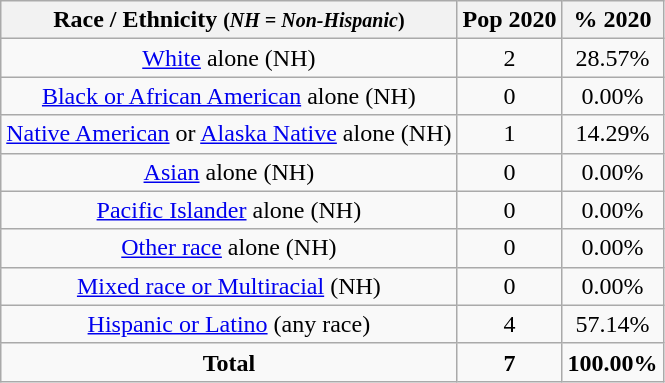<table class="wikitable" style="text-align:center;">
<tr>
<th>Race / Ethnicity <small>(<em>NH = Non-Hispanic</em>)</small></th>
<th>Pop 2020</th>
<th>% 2020</th>
</tr>
<tr>
<td><a href='#'>White</a> alone (NH)</td>
<td>2</td>
<td>28.57%</td>
</tr>
<tr>
<td><a href='#'>Black or African American</a> alone (NH)</td>
<td>0</td>
<td>0.00%</td>
</tr>
<tr>
<td><a href='#'>Native American</a> or <a href='#'>Alaska Native</a> alone (NH)</td>
<td>1</td>
<td>14.29%</td>
</tr>
<tr>
<td><a href='#'>Asian</a> alone (NH)</td>
<td>0</td>
<td>0.00%</td>
</tr>
<tr>
<td><a href='#'>Pacific Islander</a> alone (NH)</td>
<td>0</td>
<td>0.00%</td>
</tr>
<tr>
<td><a href='#'>Other race</a> alone (NH)</td>
<td>0</td>
<td>0.00%</td>
</tr>
<tr>
<td><a href='#'>Mixed race or Multiracial</a> (NH)</td>
<td>0</td>
<td>0.00%</td>
</tr>
<tr>
<td><a href='#'>Hispanic or Latino</a> (any race)</td>
<td>4</td>
<td>57.14%</td>
</tr>
<tr>
<td><strong>Total</strong></td>
<td><strong>7</strong></td>
<td><strong>100.00%</strong></td>
</tr>
</table>
